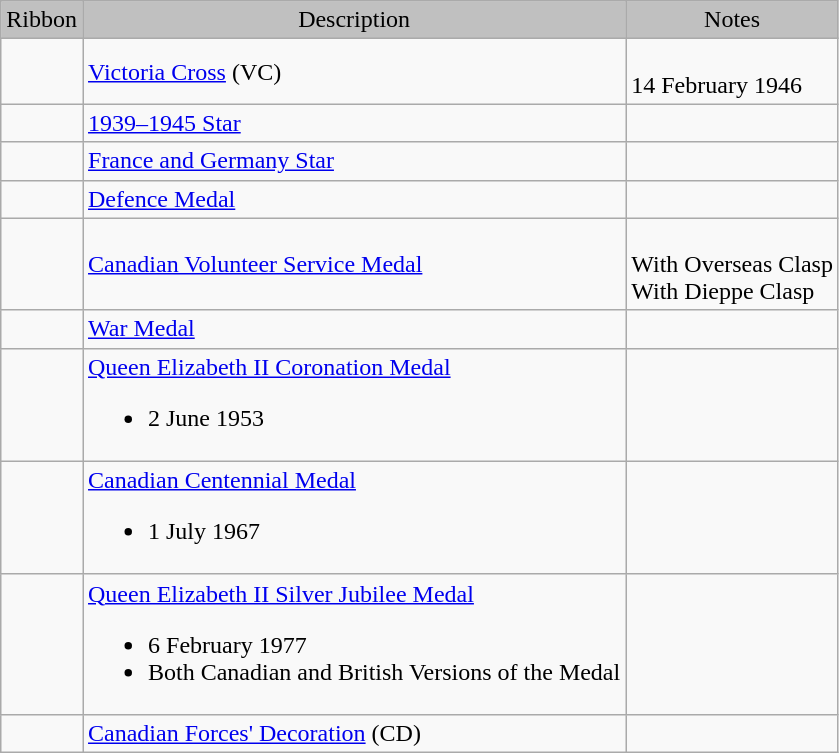<table class="wikitable">
<tr style="background:silver;" align="center">
<td>Ribbon</td>
<td>Description</td>
<td>Notes</td>
</tr>
<tr>
<td></td>
<td><a href='#'>Victoria Cross</a> (VC)</td>
<td><br>14 February 1946</td>
</tr>
<tr>
<td></td>
<td><a href='#'>1939–1945 Star</a></td>
<td></td>
</tr>
<tr>
<td></td>
<td><a href='#'>France and Germany Star</a></td>
<td></td>
</tr>
<tr>
<td></td>
<td><a href='#'>Defence Medal</a></td>
<td></td>
</tr>
<tr>
<td></td>
<td><a href='#'>Canadian Volunteer Service Medal</a></td>
<td><br>With Overseas Clasp<br>With Dieppe Clasp</td>
</tr>
<tr>
<td></td>
<td><a href='#'>War Medal</a></td>
<td></td>
</tr>
<tr>
<td></td>
<td><a href='#'>Queen Elizabeth II Coronation Medal</a><br><ul><li>2 June 1953</li></ul></td>
<td></td>
</tr>
<tr>
<td></td>
<td><a href='#'>Canadian Centennial Medal</a><br><ul><li>1 July 1967</li></ul></td>
<td></td>
</tr>
<tr>
<td></td>
<td><a href='#'>Queen Elizabeth II Silver Jubilee Medal</a><br><ul><li>6 February 1977</li><li>Both Canadian and British Versions of the Medal</li></ul></td>
<td></td>
</tr>
<tr>
<td></td>
<td><a href='#'>Canadian Forces' Decoration</a> (CD)</td>
<td></td>
</tr>
</table>
